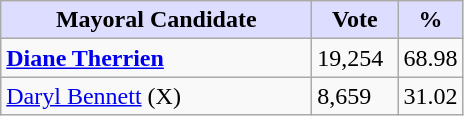<table class="wikitable">
<tr>
<th style="background:#ddf; width:200px;">Mayoral Candidate</th>
<th style="background:#ddf; width:50px;">Vote</th>
<th style="background:#ddf; width:30px;">%</th>
</tr>
<tr>
<td><strong><a href='#'>Diane Therrien</a></strong></td>
<td>19,254</td>
<td>68.98</td>
</tr>
<tr>
<td><a href='#'>Daryl Bennett</a> (X)</td>
<td>8,659</td>
<td>31.02</td>
</tr>
</table>
